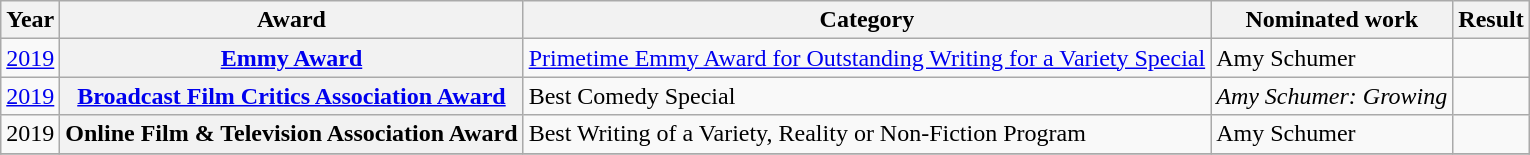<table class="wikitable sortable plainrowheaders">
<tr>
<th scope="col">Year</th>
<th scope="col">Award</th>
<th scope="col">Category</th>
<th scope="col">Nominated work</th>
<th scope="col">Result</th>
</tr>
<tr>
<td><a href='#'>2019</a></td>
<th scope="row"><a href='#'>Emmy Award</a></th>
<td><a href='#'>Primetime Emmy Award for Outstanding Writing for a Variety Special</a></td>
<td>Amy Schumer</td>
<td></td>
</tr>
<tr>
<td><a href='#'>2019</a></td>
<th scope="row"><a href='#'>Broadcast Film Critics Association Award</a></th>
<td>Best Comedy Special</td>
<td><em>Amy Schumer: Growing</em></td>
<td></td>
</tr>
<tr>
<td>2019</td>
<th scope="row">Online Film & Television Association Award</th>
<td>Best Writing of a Variety, Reality or Non-Fiction Program</td>
<td>Amy Schumer</td>
<td></td>
</tr>
<tr>
</tr>
</table>
